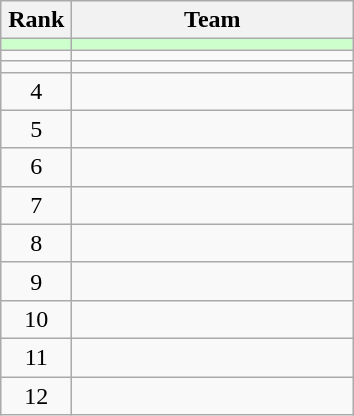<table class="wikitable" style="text-align: center;">
<tr>
<th width=40>Rank</th>
<th width=180>Team</th>
</tr>
<tr bgcolor=#CCFFCC>
<td></td>
<td style="text-align:left;"></td>
</tr>
<tr align=center>
<td></td>
<td style="text-align:left;"></td>
</tr>
<tr align=center>
<td></td>
<td style="text-align:left;"></td>
</tr>
<tr align=center>
<td>4</td>
<td style="text-align:left;"></td>
</tr>
<tr align=center>
<td>5</td>
<td style="text-align:left;"></td>
</tr>
<tr align=center>
<td>6</td>
<td style="text-align:left;"></td>
</tr>
<tr align=center>
<td>7</td>
<td style="text-align:left;"></td>
</tr>
<tr align=center>
<td>8</td>
<td style="text-align:left;"></td>
</tr>
<tr align=center>
<td>9</td>
<td style="text-align:left;"></td>
</tr>
<tr align=center>
<td>10</td>
<td style="text-align:left;"></td>
</tr>
<tr align=center>
<td>11</td>
<td style="text-align:left;"></td>
</tr>
<tr align=center>
<td>12</td>
<td style="text-align:left;"></td>
</tr>
</table>
